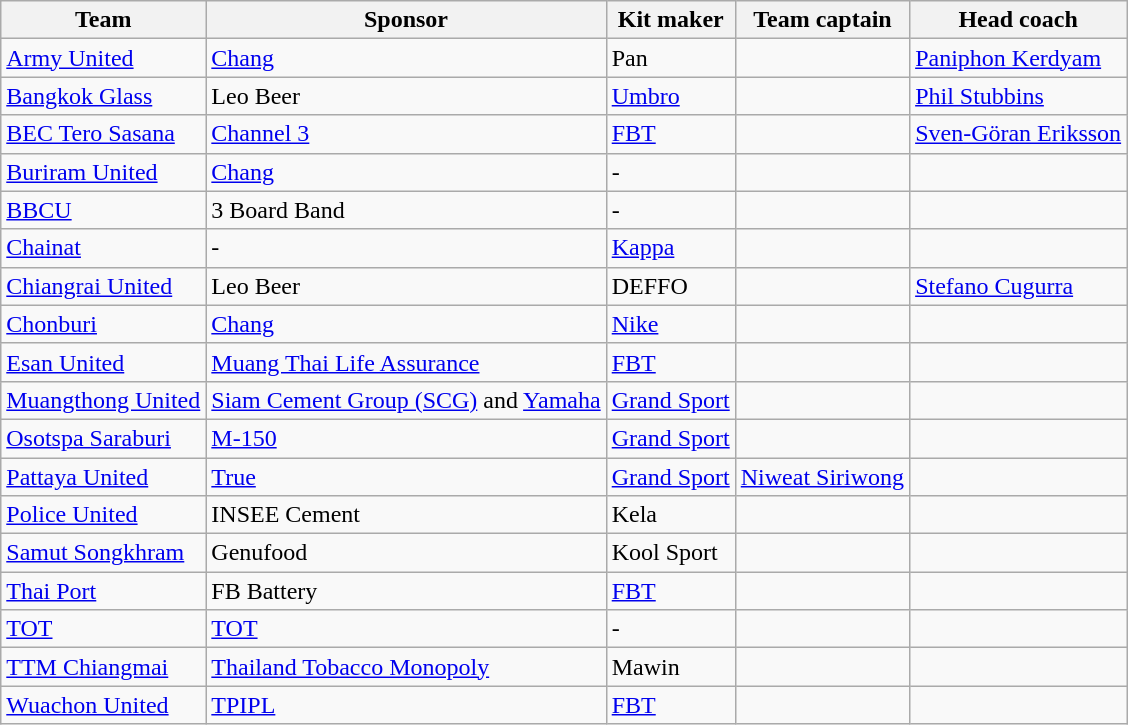<table class="wikitable sortable" style="text-align: left;">
<tr>
<th>Team</th>
<th>Sponsor</th>
<th>Kit maker</th>
<th>Team captain</th>
<th>Head coach</th>
</tr>
<tr>
<td><a href='#'>Army United</a></td>
<td><a href='#'>Chang</a></td>
<td>Pan</td>
<td> </td>
<td> <a href='#'>Paniphon Kerdyam</a></td>
</tr>
<tr>
<td><a href='#'>Bangkok Glass</a></td>
<td>Leo Beer</td>
<td><a href='#'>Umbro</a></td>
<td> </td>
<td> <a href='#'>Phil Stubbins</a></td>
</tr>
<tr>
<td><a href='#'>BEC Tero Sasana</a></td>
<td><a href='#'>Channel 3</a></td>
<td><a href='#'>FBT</a></td>
<td> </td>
<td> <a href='#'>Sven-Göran Eriksson</a></td>
</tr>
<tr>
<td><a href='#'>Buriram United</a></td>
<td><a href='#'>Chang</a></td>
<td>-</td>
<td> </td>
<td> </td>
</tr>
<tr>
<td><a href='#'>BBCU</a></td>
<td>3 Board Band</td>
<td>-</td>
<td> </td>
<td></td>
</tr>
<tr>
<td><a href='#'>Chainat</a></td>
<td>-</td>
<td><a href='#'>Kappa</a></td>
<td> </td>
<td> </td>
</tr>
<tr>
<td><a href='#'>Chiangrai United</a></td>
<td>Leo Beer</td>
<td>DEFFO</td>
<td> </td>
<td> <a href='#'>Stefano Cugurra</a></td>
</tr>
<tr>
<td><a href='#'>Chonburi</a></td>
<td><a href='#'>Chang</a></td>
<td><a href='#'>Nike</a></td>
<td> </td>
<td> </td>
</tr>
<tr>
<td><a href='#'>Esan United</a></td>
<td><a href='#'>Muang Thai Life Assurance</a></td>
<td><a href='#'>FBT</a></td>
<td> </td>
<td> </td>
</tr>
<tr>
<td><a href='#'>Muangthong United</a></td>
<td><a href='#'>Siam Cement Group (SCG)</a> and <a href='#'>Yamaha</a></td>
<td><a href='#'>Grand Sport</a></td>
<td> </td>
<td> </td>
</tr>
<tr>
<td><a href='#'>Osotspa Saraburi</a></td>
<td><a href='#'>M-150</a></td>
<td><a href='#'>Grand Sport</a></td>
<td> </td>
<td> </td>
</tr>
<tr>
<td><a href='#'>Pattaya United</a></td>
<td><a href='#'>True</a></td>
<td><a href='#'>Grand Sport</a></td>
<td> <a href='#'>Niweat Siriwong</a></td>
<td> </td>
</tr>
<tr>
<td><a href='#'>Police United</a></td>
<td>INSEE Cement</td>
<td>Kela</td>
<td> </td>
<td> </td>
</tr>
<tr>
<td><a href='#'>Samut Songkhram</a></td>
<td>Genufood</td>
<td>Kool Sport</td>
<td> </td>
<td> </td>
</tr>
<tr>
<td><a href='#'>Thai Port</a></td>
<td>FB Battery</td>
<td><a href='#'>FBT</a></td>
<td> </td>
<td> </td>
</tr>
<tr>
<td><a href='#'>TOT</a></td>
<td><a href='#'>TOT</a></td>
<td>-</td>
<td> </td>
<td> </td>
</tr>
<tr>
<td><a href='#'>TTM Chiangmai</a></td>
<td><a href='#'>Thailand Tobacco Monopoly</a></td>
<td>Mawin</td>
<td> </td>
<td> </td>
</tr>
<tr>
<td><a href='#'>Wuachon United</a></td>
<td><a href='#'>TPIPL</a></td>
<td><a href='#'>FBT</a></td>
<td> </td>
<td> </td>
</tr>
</table>
